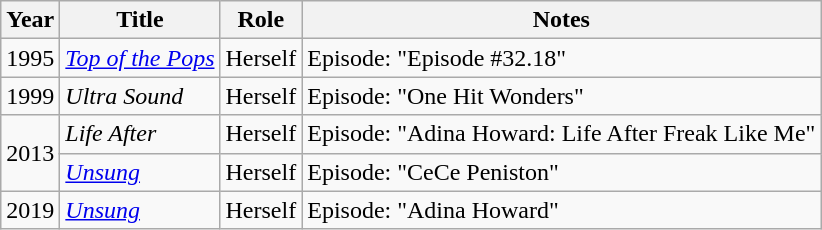<table class="wikitable sortable">
<tr>
<th>Year</th>
<th>Title</th>
<th>Role</th>
<th>Notes</th>
</tr>
<tr>
<td>1995</td>
<td><em><a href='#'>Top of the Pops</a></em></td>
<td>Herself</td>
<td>Episode: "Episode #32.18"</td>
</tr>
<tr>
<td>1999</td>
<td><em>Ultra Sound</em></td>
<td>Herself</td>
<td>Episode: "One Hit Wonders"</td>
</tr>
<tr>
<td rowspan="2">2013</td>
<td><em>Life After</em></td>
<td>Herself</td>
<td>Episode: "Adina Howard: Life After Freak Like Me"</td>
</tr>
<tr>
<td><em><a href='#'>Unsung</a></em></td>
<td>Herself</td>
<td>Episode: "CeCe Peniston"</td>
</tr>
<tr>
<td>2019</td>
<td><em><a href='#'>Unsung</a></em></td>
<td>Herself</td>
<td>Episode: "Adina Howard"</td>
</tr>
</table>
